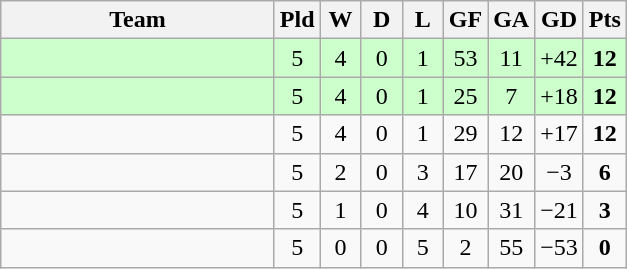<table class=wikitable style="text-align:center">
<tr>
<th width=175>Team</th>
<th width=20>Pld</th>
<th width=20>W</th>
<th width=20>D</th>
<th width=20>L</th>
<th width=20>GF</th>
<th width=20>GA</th>
<th width=20>GD</th>
<th width=20>Pts</th>
</tr>
<tr bgcolor=ccffcc>
<td align=left></td>
<td>5</td>
<td>4</td>
<td>0</td>
<td>1</td>
<td>53</td>
<td>11</td>
<td>+42</td>
<td><strong>12</strong></td>
</tr>
<tr bgcolor=ccffcc>
<td align=left></td>
<td>5</td>
<td>4</td>
<td>0</td>
<td>1</td>
<td>25</td>
<td>7</td>
<td>+18</td>
<td><strong>12</strong></td>
</tr>
<tr>
<td align=left></td>
<td>5</td>
<td>4</td>
<td>0</td>
<td>1</td>
<td>29</td>
<td>12</td>
<td>+17</td>
<td><strong>12</strong></td>
</tr>
<tr>
<td align=left></td>
<td>5</td>
<td>2</td>
<td>0</td>
<td>3</td>
<td>17</td>
<td>20</td>
<td>−3</td>
<td><strong>6</strong></td>
</tr>
<tr>
<td align=left></td>
<td>5</td>
<td>1</td>
<td>0</td>
<td>4</td>
<td>10</td>
<td>31</td>
<td>−21</td>
<td><strong>3</strong></td>
</tr>
<tr>
<td align=left></td>
<td>5</td>
<td>0</td>
<td>0</td>
<td>5</td>
<td>2</td>
<td>55</td>
<td>−53</td>
<td><strong>0</strong></td>
</tr>
</table>
